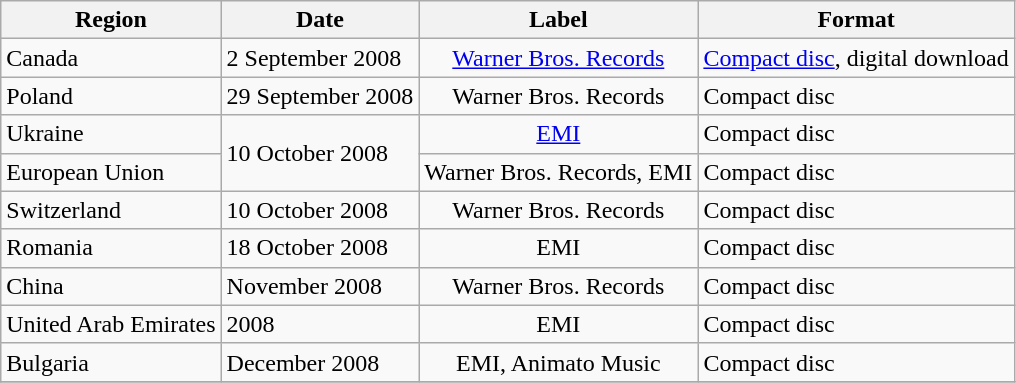<table class="wikitable">
<tr>
<th>Region</th>
<th>Date</th>
<th>Label</th>
<th>Format</th>
</tr>
<tr>
<td>Canada</td>
<td>2 September 2008</td>
<td align="center"><a href='#'>Warner Bros. Records</a></td>
<td><a href='#'>Compact disc</a>, digital download</td>
</tr>
<tr>
<td>Poland</td>
<td>29 September 2008</td>
<td align="center">Warner Bros. Records</td>
<td>Compact disc</td>
</tr>
<tr>
<td>Ukraine</td>
<td rowspan="2">10 October 2008</td>
<td align="center"><a href='#'>EMI</a></td>
<td>Compact disc</td>
</tr>
<tr>
<td>European Union</td>
<td align="center">Warner Bros. Records, EMI</td>
<td>Compact disc</td>
</tr>
<tr>
<td>Switzerland</td>
<td>10 October 2008</td>
<td align="center">Warner Bros. Records</td>
<td>Compact disc</td>
</tr>
<tr>
<td>Romania</td>
<td>18 October 2008</td>
<td align="center">EMI</td>
<td>Compact disc</td>
</tr>
<tr>
<td>China</td>
<td>November 2008</td>
<td align="center">Warner Bros. Records</td>
<td>Compact disc</td>
</tr>
<tr>
<td>United Arab Emirates</td>
<td>2008</td>
<td align="center">EMI</td>
<td>Compact disc</td>
</tr>
<tr>
<td>Bulgaria</td>
<td>December 2008</td>
<td align="center">EMI, Animato Music</td>
<td>Compact disc</td>
</tr>
<tr>
</tr>
</table>
